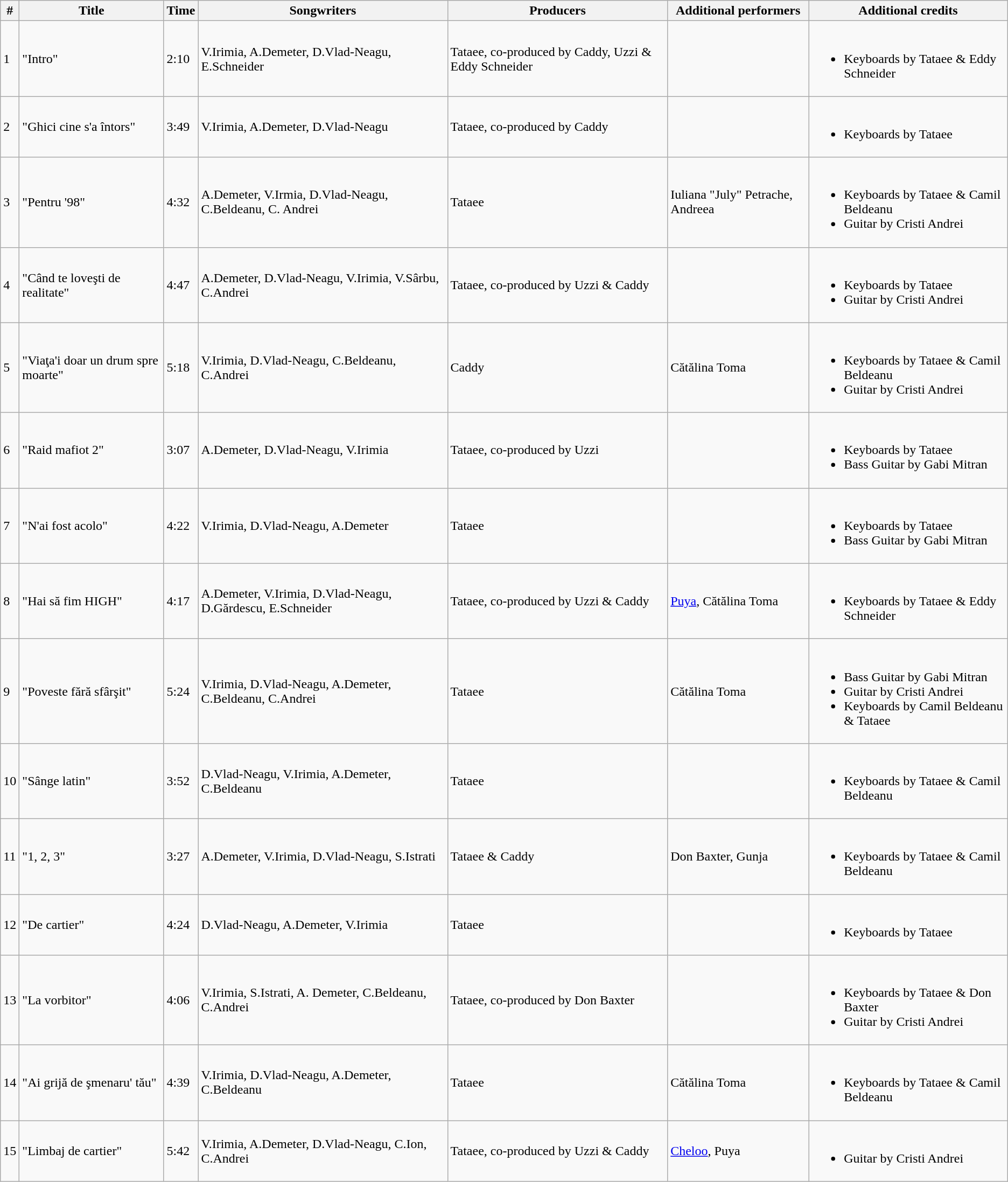<table class="wikitable" border="1">
<tr>
<th align="center">#</th>
<th align="center">Title</th>
<th align="center">Time</th>
<th align="center">Songwriters</th>
<th align="center">Producers</th>
<th align="center">Additional performers</th>
<th align="center">Additional credits</th>
</tr>
<tr>
<td>1</td>
<td>"Intro"</td>
<td>2:10</td>
<td>V.Irimia, A.Demeter, D.Vlad-Neagu, E.Schneider</td>
<td>Tataee, co-produced by Caddy, Uzzi & Eddy Schneider</td>
<td></td>
<td><br><ul><li>Keyboards by Tataee & Eddy Schneider</li></ul></td>
</tr>
<tr>
<td>2</td>
<td>"Ghici cine s'a întors"</td>
<td>3:49</td>
<td>V.Irimia, A.Demeter, D.Vlad-Neagu</td>
<td>Tataee, co-produced by Caddy</td>
<td></td>
<td><br><ul><li>Keyboards by Tataee</li></ul></td>
</tr>
<tr>
<td>3</td>
<td>"Pentru '98"</td>
<td>4:32</td>
<td>A.Demeter, V.Irmia, D.Vlad-Neagu, C.Beldeanu, C. Andrei</td>
<td>Tataee</td>
<td>Iuliana "July" Petrache, Andreea</td>
<td><br><ul><li>Keyboards by Tataee & Camil Beldeanu</li><li>Guitar by Cristi Andrei</li></ul></td>
</tr>
<tr>
<td>4</td>
<td>"Când te loveşti de realitate"</td>
<td>4:47</td>
<td>A.Demeter, D.Vlad-Neagu, V.Irimia, V.Sârbu, C.Andrei</td>
<td>Tataee, co-produced by Uzzi & Caddy</td>
<td></td>
<td><br><ul><li>Keyboards by Tataee</li><li>Guitar by Cristi Andrei</li></ul></td>
</tr>
<tr>
<td>5</td>
<td>"Viaţa'i doar un drum spre moarte"</td>
<td>5:18</td>
<td>V.Irimia, D.Vlad-Neagu, C.Beldeanu, C.Andrei</td>
<td>Caddy</td>
<td>Cătălina Toma</td>
<td><br><ul><li>Keyboards by Tataee & Camil Beldeanu</li><li>Guitar by Cristi Andrei</li></ul></td>
</tr>
<tr>
<td>6</td>
<td>"Raid mafiot 2"</td>
<td>3:07</td>
<td>A.Demeter, D.Vlad-Neagu, V.Irimia</td>
<td>Tataee, co-produced by Uzzi</td>
<td></td>
<td><br><ul><li>Keyboards by Tataee</li><li>Bass Guitar by Gabi Mitran</li></ul></td>
</tr>
<tr>
<td>7</td>
<td>"N'ai fost acolo"</td>
<td>4:22</td>
<td>V.Irimia, D.Vlad-Neagu, A.Demeter</td>
<td>Tataee</td>
<td></td>
<td><br><ul><li>Keyboards by Tataee</li><li>Bass Guitar by Gabi Mitran</li></ul></td>
</tr>
<tr>
<td>8</td>
<td>"Hai să fim HIGH"</td>
<td>4:17</td>
<td>A.Demeter, V.Irimia, D.Vlad-Neagu, D.Gărdescu, E.Schneider</td>
<td>Tataee, co-produced by Uzzi & Caddy</td>
<td><a href='#'>Puya</a>, Cătălina Toma</td>
<td><br><ul><li>Keyboards by Tataee & Eddy Schneider</li></ul></td>
</tr>
<tr>
<td>9</td>
<td>"Poveste fără sfârşit"</td>
<td>5:24</td>
<td>V.Irimia, D.Vlad-Neagu, A.Demeter, C.Beldeanu, C.Andrei</td>
<td>Tataee</td>
<td>Cătălina Toma</td>
<td><br><ul><li>Bass Guitar by Gabi Mitran</li><li>Guitar by Cristi Andrei</li><li>Keyboards by Camil Beldeanu & Tataee</li></ul></td>
</tr>
<tr>
<td>10</td>
<td>"Sânge latin"</td>
<td>3:52</td>
<td>D.Vlad-Neagu, V.Irimia, A.Demeter, C.Beldeanu</td>
<td>Tataee</td>
<td></td>
<td><br><ul><li>Keyboards by Tataee & Camil Beldeanu</li></ul></td>
</tr>
<tr>
<td>11</td>
<td>"1, 2, 3"</td>
<td>3:27</td>
<td>A.Demeter, V.Irimia, D.Vlad-Neagu, S.Istrati</td>
<td>Tataee & Caddy</td>
<td>Don Baxter, Gunja</td>
<td><br><ul><li>Keyboards by Tataee & Camil Beldeanu</li></ul></td>
</tr>
<tr>
<td>12</td>
<td>"De cartier"</td>
<td>4:24</td>
<td>D.Vlad-Neagu, A.Demeter, V.Irimia</td>
<td>Tataee</td>
<td></td>
<td><br><ul><li>Keyboards by Tataee</li></ul></td>
</tr>
<tr>
<td>13</td>
<td>"La vorbitor"</td>
<td>4:06</td>
<td>V.Irimia, S.Istrati, A. Demeter, C.Beldeanu, C.Andrei</td>
<td>Tataee, co-produced by Don Baxter</td>
<td></td>
<td><br><ul><li>Keyboards by Tataee & Don Baxter</li><li>Guitar by Cristi Andrei</li></ul></td>
</tr>
<tr>
<td>14</td>
<td>"Ai grijă de şmenaru' tău"</td>
<td>4:39</td>
<td>V.Irimia, D.Vlad-Neagu, A.Demeter, C.Beldeanu</td>
<td>Tataee</td>
<td>Cătălina Toma</td>
<td><br><ul><li>Keyboards by Tataee & Camil Beldeanu</li></ul></td>
</tr>
<tr>
<td>15</td>
<td>"Limbaj de cartier"</td>
<td>5:42</td>
<td>V.Irimia, A.Demeter, D.Vlad-Neagu, C.Ion, C.Andrei</td>
<td>Tataee, co-produced by Uzzi & Caddy</td>
<td><a href='#'>Cheloo</a>, Puya</td>
<td><br><ul><li>Guitar by Cristi Andrei</li></ul></td>
</tr>
</table>
